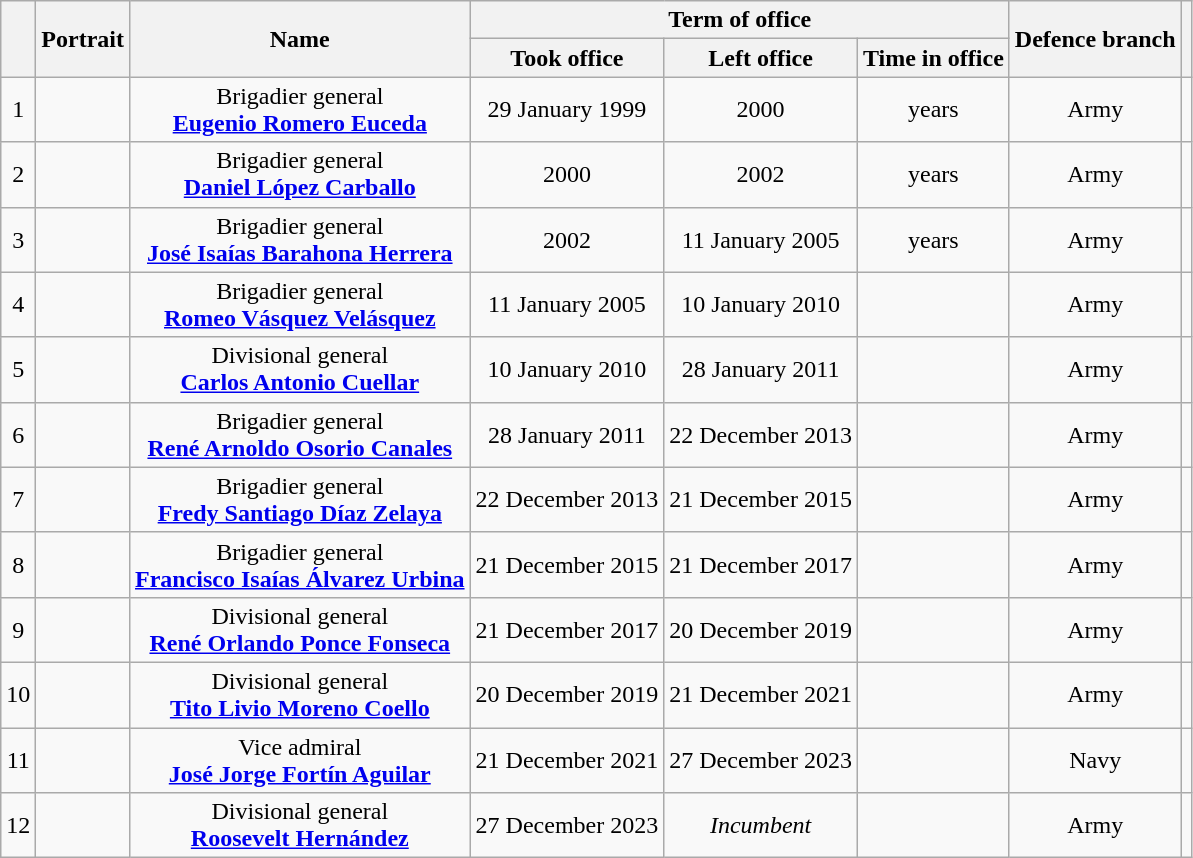<table class="wikitable" style="text-align:center">
<tr>
<th rowspan=2></th>
<th rowspan=2>Portrait</th>
<th rowspan=2>Name<br></th>
<th colspan=3>Term of office</th>
<th rowspan=2>Defence branch</th>
<th rowspan=2></th>
</tr>
<tr>
<th>Took office</th>
<th>Left office</th>
<th>Time in office</th>
</tr>
<tr>
<td>1</td>
<td></td>
<td>Brigadier general<br><strong><a href='#'>Eugenio Romero Euceda</a></strong></td>
<td>29 January 1999</td>
<td>2000</td>
<td> years</td>
<td>Army</td>
<td></td>
</tr>
<tr>
<td>2</td>
<td></td>
<td>Brigadier general<br><strong><a href='#'>Daniel López Carballo</a></strong></td>
<td>2000</td>
<td>2002</td>
<td> years</td>
<td>Army</td>
<td></td>
</tr>
<tr>
<td>3</td>
<td></td>
<td>Brigadier general<br><strong><a href='#'>José Isaías Barahona Herrera</a></strong><br></td>
<td>2002</td>
<td>11 January 2005</td>
<td> years</td>
<td>Army</td>
<td></td>
</tr>
<tr>
<td>4</td>
<td></td>
<td>Brigadier general<br><strong><a href='#'>Romeo Vásquez Velásquez</a></strong><br></td>
<td>11 January 2005</td>
<td>10 January 2010</td>
<td></td>
<td>Army</td>
<td></td>
</tr>
<tr>
<td>5</td>
<td></td>
<td>Divisional general<br><strong><a href='#'>Carlos Antonio Cuellar</a></strong></td>
<td>10 January 2010</td>
<td>28 January 2011</td>
<td></td>
<td>Army</td>
<td></td>
</tr>
<tr>
<td>6</td>
<td></td>
<td>Brigadier general<br><strong><a href='#'>René Arnoldo Osorio Canales</a></strong></td>
<td>28 January 2011</td>
<td>22 December 2013</td>
<td></td>
<td>Army</td>
<td></td>
</tr>
<tr>
<td>7</td>
<td></td>
<td>Brigadier general<br><strong><a href='#'>Fredy Santiago Díaz Zelaya</a></strong></td>
<td>22 December 2013</td>
<td>21 December 2015</td>
<td></td>
<td>Army</td>
<td></td>
</tr>
<tr>
<td>8</td>
<td></td>
<td>Brigadier general<br><strong><a href='#'>Francisco Isaías Álvarez Urbina</a></strong></td>
<td>21 December 2015</td>
<td>21 December 2017</td>
<td></td>
<td>Army</td>
<td></td>
</tr>
<tr>
<td>9</td>
<td></td>
<td>Divisional general<br><strong><a href='#'>René Orlando Ponce Fonseca</a></strong></td>
<td>21 December 2017</td>
<td>20 December 2019</td>
<td></td>
<td>Army</td>
<td></td>
</tr>
<tr>
<td>10</td>
<td></td>
<td>Divisional general<br><strong><a href='#'>Tito Livio Moreno Coello</a></strong></td>
<td>20 December 2019</td>
<td>21 December 2021</td>
<td></td>
<td>Army</td>
<td></td>
</tr>
<tr>
<td>11</td>
<td></td>
<td>Vice admiral<br><strong><a href='#'>José Jorge Fortín Aguilar</a></strong></td>
<td>21 December 2021</td>
<td>27 December 2023</td>
<td></td>
<td>Navy</td>
<td></td>
</tr>
<tr>
<td>12</td>
<td></td>
<td>Divisional general<br><strong><a href='#'>Roosevelt Hernández</a></strong></td>
<td>27 December 2023</td>
<td><em>Incumbent</em></td>
<td></td>
<td>Army</td>
<td></td>
</tr>
</table>
